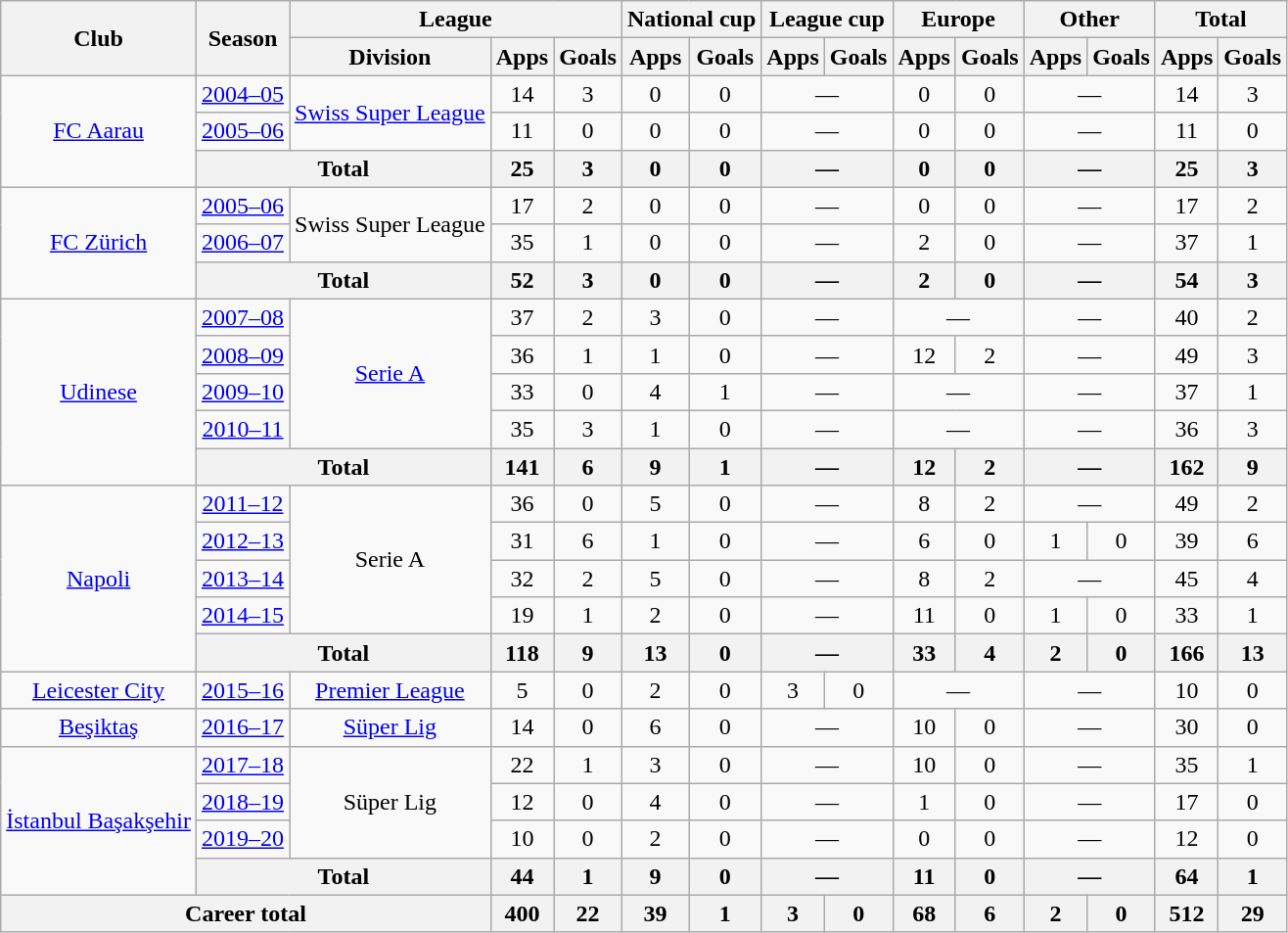<table class="wikitable" style="text-align:center">
<tr>
<th rowspan="2">Club</th>
<th rowspan="2">Season</th>
<th colspan="3">League</th>
<th colspan="2">National cup</th>
<th colspan="2">League cup</th>
<th colspan="2">Europe</th>
<th colspan="2">Other</th>
<th colspan="2">Total</th>
</tr>
<tr>
<th>Division</th>
<th>Apps</th>
<th>Goals</th>
<th>Apps</th>
<th>Goals</th>
<th>Apps</th>
<th>Goals</th>
<th>Apps</th>
<th>Goals</th>
<th>Apps</th>
<th>Goals</th>
<th>Apps</th>
<th>Goals</th>
</tr>
<tr>
<td rowspan="3"><a href='#'>FC Aarau</a></td>
<td><a href='#'>2004–05</a></td>
<td rowspan="2"><a href='#'>Swiss Super League</a></td>
<td>14</td>
<td>3</td>
<td>0</td>
<td>0</td>
<td colspan="2">—</td>
<td>0</td>
<td>0</td>
<td colspan="2">—</td>
<td>14</td>
<td>3</td>
</tr>
<tr>
<td><a href='#'>2005–06</a></td>
<td>11</td>
<td>0</td>
<td>0</td>
<td>0</td>
<td colspan="2">—</td>
<td>0</td>
<td>0</td>
<td colspan="2">—</td>
<td>11</td>
<td>0</td>
</tr>
<tr>
<th colspan="2">Total</th>
<th>25</th>
<th>3</th>
<th>0</th>
<th>0</th>
<th colspan="2">—</th>
<th>0</th>
<th>0</th>
<th colspan="2">—</th>
<th>25</th>
<th>3</th>
</tr>
<tr>
<td rowspan="3"><a href='#'>FC Zürich</a></td>
<td><a href='#'>2005–06</a></td>
<td rowspan="2">Swiss Super League</td>
<td>17</td>
<td>2</td>
<td>0</td>
<td>0</td>
<td colspan="2">—</td>
<td>0</td>
<td>0</td>
<td colspan="2">—</td>
<td>17</td>
<td>2</td>
</tr>
<tr>
<td><a href='#'>2006–07</a></td>
<td>35</td>
<td>1</td>
<td>0</td>
<td>0</td>
<td colspan="2">—</td>
<td>2</td>
<td>0</td>
<td colspan="2">—</td>
<td>37</td>
<td>1</td>
</tr>
<tr>
<th colspan="2">Total</th>
<th>52</th>
<th>3</th>
<th>0</th>
<th>0</th>
<th colspan="2">—</th>
<th>2</th>
<th>0</th>
<th colspan="2">—</th>
<th>54</th>
<th>3</th>
</tr>
<tr>
<td rowspan="5"><a href='#'>Udinese</a></td>
<td><a href='#'>2007–08</a></td>
<td rowspan="4"><a href='#'>Serie A</a></td>
<td>37</td>
<td>2</td>
<td>3</td>
<td>0</td>
<td colspan="2">—</td>
<td colspan="2">—</td>
<td colspan="2">—</td>
<td>40</td>
<td>2</td>
</tr>
<tr>
<td><a href='#'>2008–09</a></td>
<td>36</td>
<td>1</td>
<td>1</td>
<td>0</td>
<td colspan="2">—</td>
<td>12</td>
<td>2</td>
<td colspan="2">—</td>
<td>49</td>
<td>3</td>
</tr>
<tr>
<td><a href='#'>2009–10</a></td>
<td>33</td>
<td>0</td>
<td>4</td>
<td>1</td>
<td colspan="2">—</td>
<td colspan="2">—</td>
<td colspan="2">—</td>
<td>37</td>
<td>1</td>
</tr>
<tr>
<td><a href='#'>2010–11</a></td>
<td>35</td>
<td>3</td>
<td>1</td>
<td>0</td>
<td colspan="2">—</td>
<td colspan="2">—</td>
<td colspan="2">—</td>
<td>36</td>
<td>3</td>
</tr>
<tr>
<th colspan="2">Total</th>
<th>141</th>
<th>6</th>
<th>9</th>
<th>1</th>
<th colspan="2">—</th>
<th>12</th>
<th>2</th>
<th colspan="2">—</th>
<th>162</th>
<th>9</th>
</tr>
<tr>
<td rowspan="5"><a href='#'>Napoli</a></td>
<td><a href='#'>2011–12</a></td>
<td rowspan="4">Serie A</td>
<td>36</td>
<td>0</td>
<td>5</td>
<td>0</td>
<td colspan="2">—</td>
<td>8</td>
<td>2</td>
<td colspan="2">—</td>
<td>49</td>
<td>2</td>
</tr>
<tr>
<td><a href='#'>2012–13</a></td>
<td>31</td>
<td>6</td>
<td>1</td>
<td>0</td>
<td colspan="2">—</td>
<td>6</td>
<td>0</td>
<td>1</td>
<td>0</td>
<td>39</td>
<td>6</td>
</tr>
<tr>
<td><a href='#'>2013–14</a></td>
<td>32</td>
<td>2</td>
<td>5</td>
<td>0</td>
<td colspan="2">—</td>
<td>8</td>
<td>2</td>
<td colspan="2">—</td>
<td>45</td>
<td>4</td>
</tr>
<tr>
<td><a href='#'>2014–15</a></td>
<td>19</td>
<td>1</td>
<td>2</td>
<td>0</td>
<td colspan="2">—</td>
<td>11</td>
<td>0</td>
<td>1</td>
<td>0</td>
<td>33</td>
<td>1</td>
</tr>
<tr>
<th colspan="2">Total</th>
<th>118</th>
<th>9</th>
<th>13</th>
<th>0</th>
<th colspan="2">—</th>
<th>33</th>
<th>4</th>
<th>2</th>
<th>0</th>
<th>166</th>
<th>13</th>
</tr>
<tr>
<td><a href='#'>Leicester City</a></td>
<td><a href='#'>2015–16</a></td>
<td><a href='#'>Premier League</a></td>
<td>5</td>
<td>0</td>
<td>2</td>
<td>0</td>
<td>3</td>
<td>0</td>
<td colspan="2">—</td>
<td colspan="2">—</td>
<td>10</td>
<td>0</td>
</tr>
<tr>
<td><a href='#'>Beşiktaş</a></td>
<td><a href='#'>2016–17</a></td>
<td><a href='#'>Süper Lig</a></td>
<td>14</td>
<td>0</td>
<td>6</td>
<td>0</td>
<td colspan="2">—</td>
<td>10</td>
<td>0</td>
<td colspan="2">—</td>
<td>30</td>
<td>0</td>
</tr>
<tr>
<td rowspan="4"><a href='#'>İstanbul Başakşehir</a></td>
<td><a href='#'>2017–18</a></td>
<td rowspan="3">Süper Lig</td>
<td>22</td>
<td>1</td>
<td>3</td>
<td>0</td>
<td colspan="2">—</td>
<td>10</td>
<td>0</td>
<td colspan="2">—</td>
<td>35</td>
<td>1</td>
</tr>
<tr>
<td><a href='#'>2018–19</a></td>
<td>12</td>
<td>0</td>
<td>4</td>
<td>0</td>
<td colspan="2">—</td>
<td>1</td>
<td>0</td>
<td colspan="2">—</td>
<td>17</td>
<td>0</td>
</tr>
<tr>
<td><a href='#'>2019–20</a></td>
<td>10</td>
<td>0</td>
<td>2</td>
<td>0</td>
<td colspan="2">—</td>
<td>0</td>
<td>0</td>
<td colspan="2">—</td>
<td>12</td>
<td>0</td>
</tr>
<tr>
<th colspan="2">Total</th>
<th>44</th>
<th>1</th>
<th>9</th>
<th>0</th>
<th colspan="2">—</th>
<th>11</th>
<th>0</th>
<th colspan="2">—</th>
<th>64</th>
<th>1</th>
</tr>
<tr>
<th colspan="3">Career total</th>
<th>400</th>
<th>22</th>
<th>39</th>
<th>1</th>
<th>3</th>
<th>0</th>
<th>68</th>
<th>6</th>
<th>2</th>
<th>0</th>
<th>512</th>
<th>29</th>
</tr>
</table>
